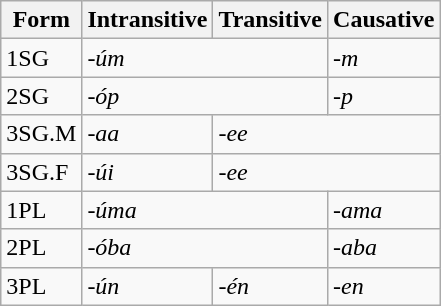<table class="wikitable">
<tr>
<th>Form</th>
<th>Intransitive</th>
<th>Transitive</th>
<th>Causative</th>
</tr>
<tr>
<td>1SG</td>
<td colspan="2"><em>-úm</em></td>
<td><em>-m</em></td>
</tr>
<tr>
<td>2SG</td>
<td colspan="2"><em>-óp</em></td>
<td><em>-p</em></td>
</tr>
<tr>
<td>3SG.M</td>
<td><em>-aa</em></td>
<td colspan="2"><em>-ee</em></td>
</tr>
<tr>
<td>3SG.F</td>
<td><em>-úi</em></td>
<td colspan="2"><em>-ee</em></td>
</tr>
<tr>
<td>1PL</td>
<td colspan="2"><em>-úma</em></td>
<td><em>-ama</em></td>
</tr>
<tr>
<td>2PL</td>
<td colspan="2"><em>-óba</em></td>
<td><em>-aba</em></td>
</tr>
<tr>
<td>3PL</td>
<td><em>-ún</em></td>
<td><em>-én</em></td>
<td><em>-en</em></td>
</tr>
</table>
